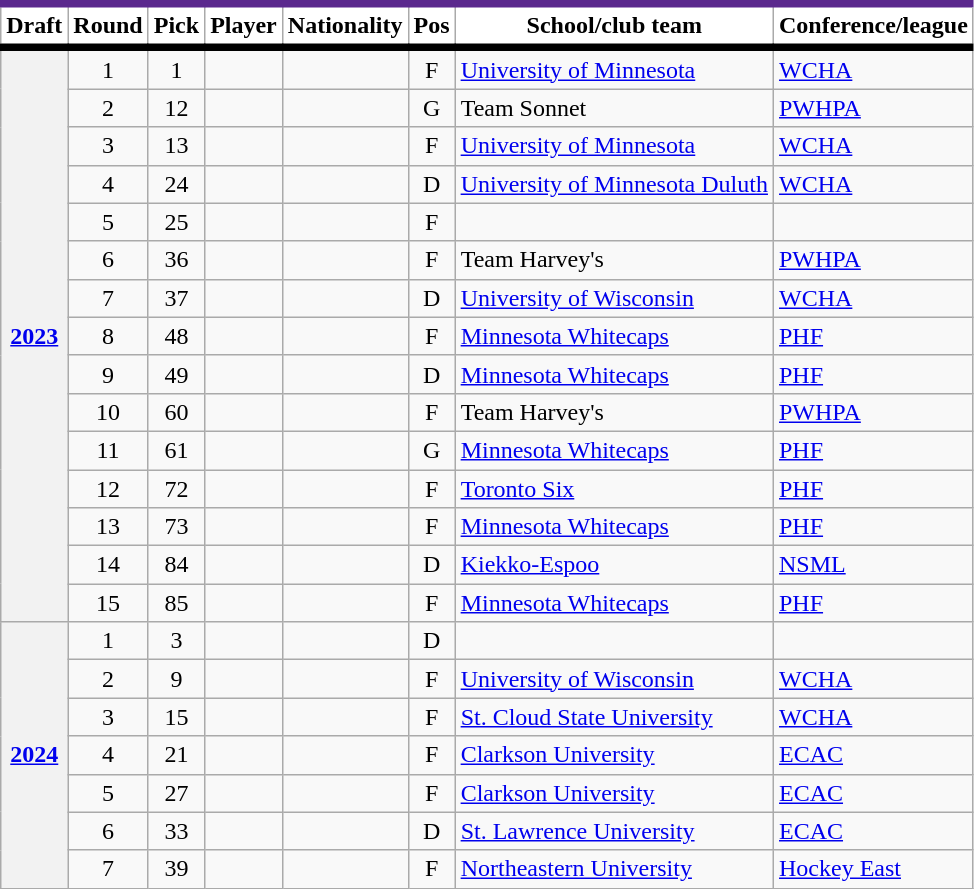<table class="wikitable sortable plainrowheaders" style="text-align:center;">
<tr style="background-color:#fff; border-top:#5A288D 5px solid; border-bottom:#000 5px solid;">
<th style="background-color:#fff;" scope="col">Draft</th>
<th style="background-color:#fff;" scope="col" data-sort-type="number">Round</th>
<th style="background-color:#fff;" scope="col" data-sort-type="number">Pick</th>
<th style="background-color:#fff;" scope="col">Player</th>
<th style="background-color:#fff;" scope="col">Nationality</th>
<th style="background-color:#fff;" scope="col">Pos</th>
<th style="background-color:#fff;" scope="col;">School/club team</th>
<th style="background-color:#fff;" scope="col">Conference/league</th>
</tr>
<tr>
<th scope="rowgroup" rowspan="15"><a href='#'>2023</a></th>
<td>1</td>
<td>1</td>
<td align="left"></td>
<td align="left"></td>
<td>F</td>
<td align="left"><a href='#'>University of Minnesota</a></td>
<td align="left"><a href='#'>WCHA</a></td>
</tr>
<tr>
<td>2</td>
<td>12</td>
<td align="left"></td>
<td align="left"></td>
<td>G</td>
<td align="left">Team Sonnet</td>
<td align="left"><a href='#'>PWHPA</a></td>
</tr>
<tr>
<td>3</td>
<td>13</td>
<td align="left"></td>
<td align="left"></td>
<td>F</td>
<td align="left"><a href='#'>University of Minnesota</a></td>
<td align="left"><a href='#'>WCHA</a></td>
</tr>
<tr>
<td>4</td>
<td>24</td>
<td align="left"></td>
<td align="left"></td>
<td>D</td>
<td align="left"><a href='#'>University of Minnesota Duluth</a></td>
<td align="left"><a href='#'>WCHA</a></td>
</tr>
<tr>
<td>5</td>
<td>25</td>
<td align="left"></td>
<td align="left"></td>
<td>F</td>
<td></td>
<td></td>
</tr>
<tr>
<td>6</td>
<td>36</td>
<td align="left"></td>
<td align="left"></td>
<td>F</td>
<td align="left">Team Harvey's</td>
<td align="left"><a href='#'>PWHPA</a></td>
</tr>
<tr>
<td>7</td>
<td>37</td>
<td align="left"></td>
<td align="left"></td>
<td>D</td>
<td align="left"><a href='#'>University of Wisconsin</a></td>
<td align="left"><a href='#'>WCHA</a></td>
</tr>
<tr>
<td>8</td>
<td>48</td>
<td align="left"></td>
<td align="left"></td>
<td>F</td>
<td align="left"><a href='#'>Minnesota Whitecaps</a></td>
<td align="left"><a href='#'>PHF</a></td>
</tr>
<tr>
<td>9</td>
<td>49</td>
<td align="left"></td>
<td align="left"></td>
<td>D</td>
<td align="left"><a href='#'>Minnesota Whitecaps</a></td>
<td align="left"><a href='#'>PHF</a></td>
</tr>
<tr>
<td>10</td>
<td>60</td>
<td align="left"></td>
<td align="left"></td>
<td>F</td>
<td align="left">Team Harvey's</td>
<td align="left"><a href='#'>PWHPA</a></td>
</tr>
<tr>
<td>11</td>
<td>61</td>
<td align="left"></td>
<td align="left"></td>
<td>G</td>
<td align="left"><a href='#'>Minnesota Whitecaps</a></td>
<td align="left"><a href='#'>PHF</a></td>
</tr>
<tr>
<td>12</td>
<td>72</td>
<td align="left"></td>
<td align="left"></td>
<td>F</td>
<td align="left"><a href='#'>Toronto Six</a></td>
<td align="left"><a href='#'>PHF</a></td>
</tr>
<tr>
<td>13</td>
<td>73</td>
<td align="left"></td>
<td align="left"></td>
<td>F</td>
<td align="left"><a href='#'>Minnesota Whitecaps</a></td>
<td align="left"><a href='#'>PHF</a></td>
</tr>
<tr>
<td>14</td>
<td>84</td>
<td align="left"></td>
<td align="left"></td>
<td>D</td>
<td align="left"><a href='#'>Kiekko-Espoo</a></td>
<td align="left"><a href='#'>NSML</a></td>
</tr>
<tr>
<td>15</td>
<td>85</td>
<td align="left"></td>
<td align="left"></td>
<td>F</td>
<td align="left"><a href='#'>Minnesota Whitecaps</a></td>
<td align="left"><a href='#'>PHF</a></td>
</tr>
<tr>
<th scope="rowgroup" rowspan="7"><a href='#'>2024</a></th>
<td>1</td>
<td>3</td>
<td align="left"></td>
<td align="left"></td>
<td>D</td>
<td></td>
<td></td>
</tr>
<tr>
<td>2</td>
<td>9</td>
<td align="left"></td>
<td align="left"></td>
<td>F</td>
<td align="left"><a href='#'>University of Wisconsin</a></td>
<td align="left"><a href='#'>WCHA</a></td>
</tr>
<tr>
<td>3</td>
<td>15</td>
<td align="left"></td>
<td align="left"></td>
<td>F</td>
<td align="left"><a href='#'>St. Cloud State University</a></td>
<td align="left"><a href='#'>WCHA</a></td>
</tr>
<tr>
<td>4</td>
<td>21</td>
<td align="left"></td>
<td align="left"></td>
<td>F</td>
<td align="left"><a href='#'>Clarkson University</a></td>
<td align="left"><a href='#'>ECAC</a></td>
</tr>
<tr>
<td>5</td>
<td>27</td>
<td align="left"></td>
<td align="left"></td>
<td>F</td>
<td align="left"><a href='#'>Clarkson University</a></td>
<td align="left"><a href='#'>ECAC</a></td>
</tr>
<tr>
<td>6</td>
<td>33</td>
<td align="left"></td>
<td align="left"></td>
<td>D</td>
<td align="left"><a href='#'>St. Lawrence University</a></td>
<td align="left"><a href='#'>ECAC</a></td>
</tr>
<tr>
<td>7</td>
<td>39</td>
<td align="left"></td>
<td align="left"></td>
<td>F</td>
<td align="left"><a href='#'>Northeastern University</a></td>
<td align="left"><a href='#'>Hockey East</a></td>
</tr>
</table>
